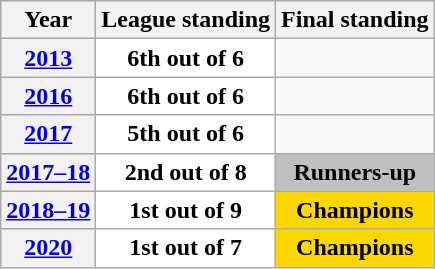<table class="wikitable"  style="background:#blue grey; width50">
<tr>
<th>Year</th>
<th>League standing</th>
<th>Final standing</th>
</tr>
<tr>
<th><a href='#'>2013</a></th>
<th style="background: white;">6th out of 6</th>
<td></td>
</tr>
<tr>
<th><a href='#'>2016</a></th>
<th style="background: white;">6th out of 6</th>
<td></td>
</tr>
<tr>
<th><a href='#'>2017</a></th>
<th style="background: white;">5th out of 6</th>
<td></td>
</tr>
<tr>
<th><a href='#'>2017–18</a></th>
<th style="background: white;">2nd out of 8</th>
<th style="background: silver;">Runners-up</th>
</tr>
<tr>
<th><a href='#'>2018–19</a></th>
<th style="background: white;">1st out of 9</th>
<th style="background: gold;">Champions</th>
</tr>
<tr>
<th><a href='#'>2020</a></th>
<th style="background: white;">1st out of 7</th>
<th style="background: gold;">Champions</th>
</tr>
</table>
